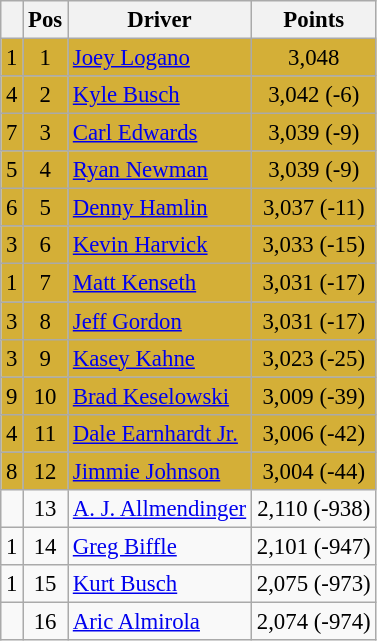<table class="wikitable" style="font-size: 95%;">
<tr>
<th></th>
<th>Pos</th>
<th>Driver</th>
<th>Points</th>
</tr>
<tr style="background:#D4AF37;">
<td align="left"> 1</td>
<td style="text-align:center;">1</td>
<td><a href='#'>Joey Logano</a></td>
<td style="text-align:center;">3,048</td>
</tr>
<tr style="background:#D4AF37;">
<td align="left"> 4</td>
<td style="text-align:center;">2</td>
<td><a href='#'>Kyle Busch</a></td>
<td style="text-align:center;">3,042 (-6)</td>
</tr>
<tr style="background:#D4AF37;">
<td align="left"> 7</td>
<td style="text-align:center;">3</td>
<td><a href='#'>Carl Edwards</a></td>
<td style="text-align:center;">3,039 (-9)</td>
</tr>
<tr style="background:#D4AF37;">
<td align="left"> 5</td>
<td style="text-align:center;">4</td>
<td><a href='#'>Ryan Newman</a></td>
<td style="text-align:center;">3,039 (-9)</td>
</tr>
<tr style="background:#D4AF37;">
<td align="left"> 6</td>
<td style="text-align:center;">5</td>
<td><a href='#'>Denny Hamlin</a></td>
<td style="text-align:center;">3,037 (-11)</td>
</tr>
<tr style="background:#D4AF37;">
<td align="left"> 3</td>
<td style="text-align:center;">6</td>
<td><a href='#'>Kevin Harvick</a></td>
<td style="text-align:center;">3,033 (-15)</td>
</tr>
<tr style="background:#D4AF37;">
<td align="left"> 1</td>
<td style="text-align:center;">7</td>
<td><a href='#'>Matt Kenseth</a></td>
<td style="text-align:center;">3,031 (-17)</td>
</tr>
<tr style="background:#D4AF37;">
<td align="left"> 3</td>
<td style="text-align:center;">8</td>
<td><a href='#'>Jeff Gordon</a></td>
<td style="text-align:center;">3,031 (-17)</td>
</tr>
<tr style="background:#D4AF37;">
<td align="left"> 3</td>
<td style="text-align:center;">9</td>
<td><a href='#'>Kasey Kahne</a></td>
<td style="text-align:center;">3,023 (-25)</td>
</tr>
<tr style="background:#D4AF37;">
<td align="left"> 9</td>
<td style="text-align:center;">10</td>
<td><a href='#'>Brad Keselowski</a></td>
<td style="text-align:center;">3,009 (-39)</td>
</tr>
<tr style="background:#D4AF37;">
<td align="left"> 4</td>
<td style="text-align:center;">11</td>
<td><a href='#'>Dale Earnhardt Jr.</a></td>
<td style="text-align:center;">3,006 (-42)</td>
</tr>
<tr style="background:#D4AF37;">
<td align="left"> 8</td>
<td style="text-align:center;">12</td>
<td><a href='#'>Jimmie Johnson</a></td>
<td style="text-align:center;">3,004 (-44)</td>
</tr>
<tr>
<td align="left"></td>
<td style="text-align:center;">13</td>
<td><a href='#'>A. J. Allmendinger</a></td>
<td style="text-align:center;">2,110 (-938)</td>
</tr>
<tr>
<td align="left"> 1</td>
<td style="text-align:center;">14</td>
<td><a href='#'>Greg Biffle</a></td>
<td style="text-align:center;">2,101 (-947)</td>
</tr>
<tr>
<td align="left"> 1</td>
<td style="text-align:center;">15</td>
<td><a href='#'>Kurt Busch</a></td>
<td style="text-align:center;">2,075 (-973)</td>
</tr>
<tr>
<td align="left"></td>
<td style="text-align:center;">16</td>
<td><a href='#'>Aric Almirola</a></td>
<td style="text-align:center;">2,074 (-974)</td>
</tr>
</table>
